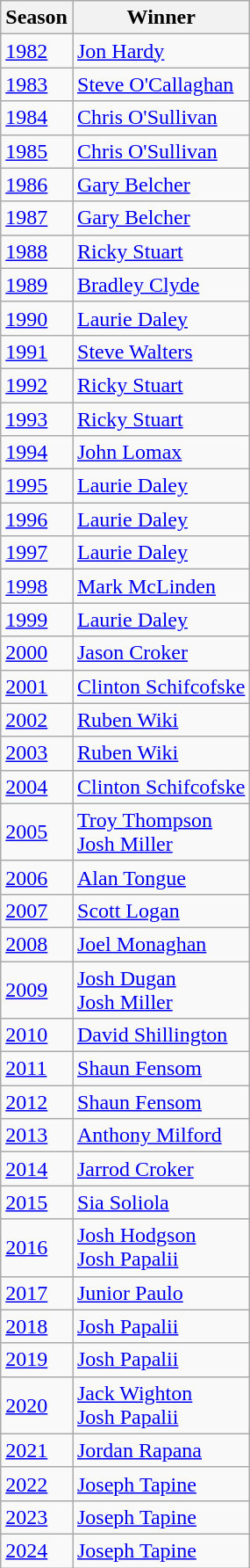<table class="wikitable">
<tr>
<th>Season</th>
<th>Winner</th>
</tr>
<tr>
<td><a href='#'>1982</a></td>
<td><a href='#'>Jon Hardy</a></td>
</tr>
<tr>
<td><a href='#'>1983</a></td>
<td><a href='#'>Steve O'Callaghan</a></td>
</tr>
<tr>
<td><a href='#'>1984</a></td>
<td><a href='#'>Chris O'Sullivan</a></td>
</tr>
<tr>
<td><a href='#'>1985</a></td>
<td><a href='#'>Chris O'Sullivan</a></td>
</tr>
<tr>
<td><a href='#'>1986</a></td>
<td><a href='#'>Gary Belcher</a></td>
</tr>
<tr>
<td><a href='#'>1987</a></td>
<td><a href='#'>Gary Belcher</a></td>
</tr>
<tr>
<td><a href='#'>1988</a></td>
<td><a href='#'>Ricky Stuart</a></td>
</tr>
<tr>
<td><a href='#'>1989</a></td>
<td><a href='#'>Bradley Clyde</a></td>
</tr>
<tr>
<td><a href='#'>1990</a></td>
<td><a href='#'>Laurie Daley</a></td>
</tr>
<tr>
<td><a href='#'>1991</a></td>
<td><a href='#'>Steve Walters</a></td>
</tr>
<tr>
<td><a href='#'>1992</a></td>
<td><a href='#'>Ricky Stuart</a></td>
</tr>
<tr>
<td><a href='#'>1993</a></td>
<td><a href='#'>Ricky Stuart</a></td>
</tr>
<tr>
<td><a href='#'>1994</a></td>
<td><a href='#'>John Lomax</a></td>
</tr>
<tr>
<td><a href='#'>1995</a></td>
<td><a href='#'>Laurie Daley</a></td>
</tr>
<tr>
<td><a href='#'>1996</a></td>
<td><a href='#'>Laurie Daley</a></td>
</tr>
<tr>
<td><a href='#'>1997</a></td>
<td><a href='#'>Laurie Daley</a></td>
</tr>
<tr>
<td><a href='#'>1998</a></td>
<td><a href='#'>Mark McLinden</a></td>
</tr>
<tr>
<td><a href='#'>1999</a></td>
<td><a href='#'>Laurie Daley</a></td>
</tr>
<tr>
<td><a href='#'>2000</a></td>
<td><a href='#'>Jason Croker</a></td>
</tr>
<tr>
<td><a href='#'>2001</a></td>
<td><a href='#'>Clinton Schifcofske</a></td>
</tr>
<tr>
<td><a href='#'>2002</a></td>
<td><a href='#'>Ruben Wiki</a></td>
</tr>
<tr>
<td><a href='#'>2003</a></td>
<td><a href='#'>Ruben Wiki</a></td>
</tr>
<tr>
<td><a href='#'>2004</a></td>
<td><a href='#'>Clinton Schifcofske</a></td>
</tr>
<tr>
<td><a href='#'>2005</a></td>
<td><a href='#'>Troy Thompson</a> <br> <a href='#'>Josh Miller</a></td>
</tr>
<tr>
<td><a href='#'>2006</a></td>
<td><a href='#'>Alan Tongue</a></td>
</tr>
<tr>
<td><a href='#'>2007</a></td>
<td><a href='#'>Scott Logan</a></td>
</tr>
<tr>
<td><a href='#'>2008</a></td>
<td><a href='#'>Joel Monaghan</a></td>
</tr>
<tr>
<td><a href='#'>2009</a></td>
<td><a href='#'>Josh Dugan</a> <br> <a href='#'>Josh Miller</a></td>
</tr>
<tr>
<td><a href='#'>2010</a></td>
<td><a href='#'>David Shillington</a></td>
</tr>
<tr>
<td><a href='#'>2011</a></td>
<td><a href='#'>Shaun Fensom</a></td>
</tr>
<tr>
<td><a href='#'>2012</a></td>
<td><a href='#'>Shaun Fensom</a></td>
</tr>
<tr>
<td><a href='#'>2013</a></td>
<td><a href='#'>Anthony Milford</a></td>
</tr>
<tr>
<td><a href='#'>2014</a></td>
<td><a href='#'>Jarrod Croker</a></td>
</tr>
<tr>
<td><a href='#'>2015</a></td>
<td><a href='#'>Sia Soliola</a></td>
</tr>
<tr>
<td><a href='#'>2016</a></td>
<td><a href='#'>Josh Hodgson</a> <br> <a href='#'>Josh Papalii</a></td>
</tr>
<tr>
<td><a href='#'>2017</a></td>
<td><a href='#'>Junior Paulo</a></td>
</tr>
<tr>
<td><a href='#'>2018</a></td>
<td><a href='#'>Josh Papalii</a></td>
</tr>
<tr>
<td><a href='#'>2019</a></td>
<td><a href='#'>Josh Papalii</a></td>
</tr>
<tr>
<td><a href='#'>2020</a></td>
<td><a href='#'>Jack Wighton </a> <br> <a href='#'>Josh Papalii</a></td>
</tr>
<tr>
<td><a href='#'>2021</a></td>
<td><a href='#'>Jordan Rapana</a></td>
</tr>
<tr>
<td><a href='#'>2022</a></td>
<td><a href='#'>Joseph Tapine</a></td>
</tr>
<tr>
<td><a href='#'>2023</a></td>
<td><a href='#'>Joseph Tapine</a></td>
</tr>
<tr>
<td><a href='#'>2024</a></td>
<td><a href='#'>Joseph Tapine</a></td>
</tr>
</table>
